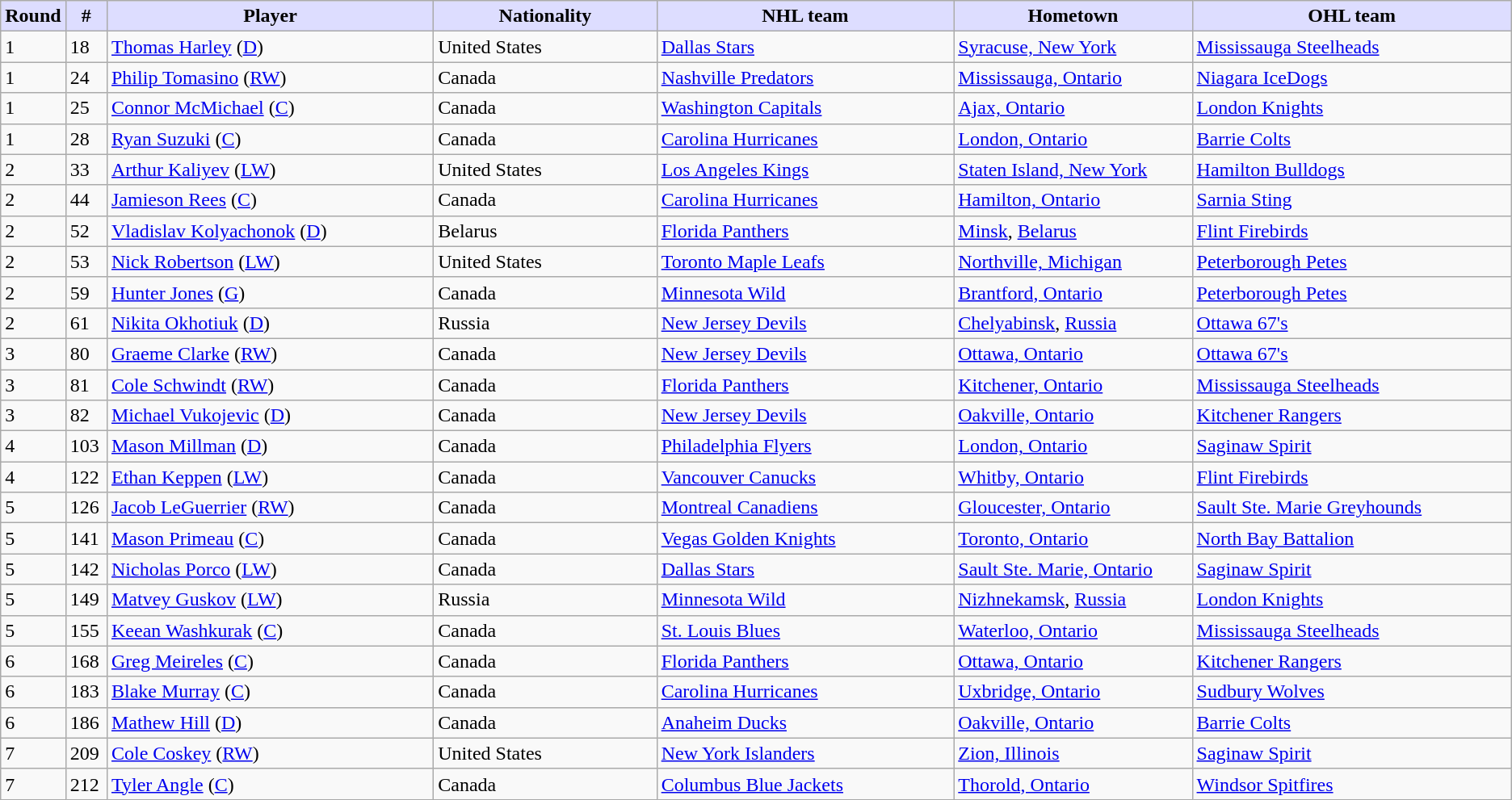<table class="wikitable">
<tr>
<th style="background:#ddf; width:2.75%;">Round</th>
<th style="background:#ddf; width:2.75%;">#</th>
<th style="background:#ddf; width:22.0%;">Player</th>
<th style="background:#ddf; width:15.0%;">Nationality</th>
<th style="background:#ddf; width:20.0%;">NHL team</th>
<th style="background:#ddf; width:16.0%;">Hometown</th>
<th style="background:#ddf; width:100.0%;">OHL team</th>
</tr>
<tr>
<td>1</td>
<td>18</td>
<td><a href='#'>Thomas Harley</a> (<a href='#'>D</a>)</td>
<td> United States</td>
<td><a href='#'>Dallas Stars</a></td>
<td><a href='#'>Syracuse, New York</a></td>
<td><a href='#'>Mississauga Steelheads</a></td>
</tr>
<tr>
<td>1</td>
<td>24</td>
<td><a href='#'>Philip Tomasino</a> (<a href='#'>RW</a>)</td>
<td> Canada</td>
<td><a href='#'>Nashville Predators</a></td>
<td><a href='#'>Mississauga, Ontario</a></td>
<td><a href='#'>Niagara IceDogs</a></td>
</tr>
<tr>
<td>1</td>
<td>25</td>
<td><a href='#'>Connor McMichael</a> (<a href='#'>C</a>)</td>
<td> Canada</td>
<td><a href='#'>Washington Capitals</a></td>
<td><a href='#'>Ajax, Ontario</a></td>
<td><a href='#'>London Knights</a></td>
</tr>
<tr>
<td>1</td>
<td>28</td>
<td><a href='#'>Ryan Suzuki</a> (<a href='#'>C</a>)</td>
<td> Canada</td>
<td><a href='#'>Carolina Hurricanes</a></td>
<td><a href='#'>London, Ontario</a></td>
<td><a href='#'>Barrie Colts</a></td>
</tr>
<tr>
<td>2</td>
<td>33</td>
<td><a href='#'>Arthur Kaliyev</a> (<a href='#'>LW</a>)</td>
<td> United States</td>
<td><a href='#'>Los Angeles Kings</a></td>
<td><a href='#'>Staten Island, New York</a></td>
<td><a href='#'>Hamilton Bulldogs</a></td>
</tr>
<tr>
<td>2</td>
<td>44</td>
<td><a href='#'>Jamieson Rees</a> (<a href='#'>C</a>)</td>
<td> Canada</td>
<td><a href='#'>Carolina Hurricanes</a></td>
<td><a href='#'>Hamilton, Ontario</a></td>
<td><a href='#'>Sarnia Sting</a></td>
</tr>
<tr>
<td>2</td>
<td>52</td>
<td><a href='#'>Vladislav Kolyachonok</a> (<a href='#'>D</a>)</td>
<td> Belarus</td>
<td><a href='#'>Florida Panthers</a></td>
<td><a href='#'>Minsk</a>, <a href='#'>Belarus</a></td>
<td><a href='#'>Flint Firebirds</a></td>
</tr>
<tr>
<td>2</td>
<td>53</td>
<td><a href='#'>Nick Robertson</a> (<a href='#'>LW</a>)</td>
<td> United States</td>
<td><a href='#'>Toronto Maple Leafs</a></td>
<td><a href='#'>Northville, Michigan</a></td>
<td><a href='#'>Peterborough Petes</a></td>
</tr>
<tr>
<td>2</td>
<td>59</td>
<td><a href='#'>Hunter Jones</a> (<a href='#'>G</a>)</td>
<td> Canada</td>
<td><a href='#'>Minnesota Wild</a></td>
<td><a href='#'>Brantford, Ontario</a></td>
<td><a href='#'>Peterborough Petes</a></td>
</tr>
<tr>
<td>2</td>
<td>61</td>
<td><a href='#'>Nikita Okhotiuk</a> (<a href='#'>D</a>)</td>
<td> Russia</td>
<td><a href='#'>New Jersey Devils</a></td>
<td><a href='#'>Chelyabinsk</a>, <a href='#'>Russia</a></td>
<td><a href='#'>Ottawa 67's</a></td>
</tr>
<tr>
<td>3</td>
<td>80</td>
<td><a href='#'>Graeme Clarke</a> (<a href='#'>RW</a>)</td>
<td> Canada</td>
<td><a href='#'>New Jersey Devils</a></td>
<td><a href='#'>Ottawa, Ontario</a></td>
<td><a href='#'>Ottawa 67's</a></td>
</tr>
<tr>
<td>3</td>
<td>81</td>
<td><a href='#'>Cole Schwindt</a> (<a href='#'>RW</a>)</td>
<td> Canada</td>
<td><a href='#'>Florida Panthers</a></td>
<td><a href='#'>Kitchener, Ontario</a></td>
<td><a href='#'>Mississauga Steelheads</a></td>
</tr>
<tr>
<td>3</td>
<td>82</td>
<td><a href='#'>Michael Vukojevic</a> (<a href='#'>D</a>)</td>
<td> Canada</td>
<td><a href='#'>New Jersey Devils</a></td>
<td><a href='#'>Oakville, Ontario</a></td>
<td><a href='#'>Kitchener Rangers</a></td>
</tr>
<tr>
<td>4</td>
<td>103</td>
<td><a href='#'>Mason Millman</a> (<a href='#'>D</a>)</td>
<td> Canada</td>
<td><a href='#'>Philadelphia Flyers</a></td>
<td><a href='#'>London, Ontario</a></td>
<td><a href='#'>Saginaw Spirit</a></td>
</tr>
<tr>
<td>4</td>
<td>122</td>
<td><a href='#'>Ethan Keppen</a> (<a href='#'>LW</a>)</td>
<td> Canada</td>
<td><a href='#'>Vancouver Canucks</a></td>
<td><a href='#'>Whitby, Ontario</a></td>
<td><a href='#'>Flint Firebirds</a></td>
</tr>
<tr>
<td>5</td>
<td>126</td>
<td><a href='#'>Jacob LeGuerrier</a> (<a href='#'>RW</a>)</td>
<td> Canada</td>
<td><a href='#'>Montreal Canadiens</a></td>
<td><a href='#'>Gloucester, Ontario</a></td>
<td><a href='#'>Sault Ste. Marie Greyhounds</a></td>
</tr>
<tr>
<td>5</td>
<td>141</td>
<td><a href='#'>Mason Primeau</a> (<a href='#'>C</a>)</td>
<td> Canada</td>
<td><a href='#'>Vegas Golden Knights</a></td>
<td><a href='#'>Toronto, Ontario</a></td>
<td><a href='#'>North Bay Battalion</a></td>
</tr>
<tr>
<td>5</td>
<td>142</td>
<td><a href='#'>Nicholas Porco</a> (<a href='#'>LW</a>)</td>
<td> Canada</td>
<td><a href='#'>Dallas Stars</a></td>
<td><a href='#'>Sault Ste. Marie, Ontario</a></td>
<td><a href='#'>Saginaw Spirit</a></td>
</tr>
<tr>
<td>5</td>
<td>149</td>
<td><a href='#'>Matvey Guskov</a> (<a href='#'>LW</a>)</td>
<td> Russia</td>
<td><a href='#'>Minnesota Wild</a></td>
<td><a href='#'>Nizhnekamsk</a>, <a href='#'>Russia</a></td>
<td><a href='#'>London Knights</a></td>
</tr>
<tr>
<td>5</td>
<td>155</td>
<td><a href='#'>Keean Washkurak</a> (<a href='#'>C</a>)</td>
<td> Canada</td>
<td><a href='#'>St. Louis Blues</a></td>
<td><a href='#'>Waterloo, Ontario</a></td>
<td><a href='#'>Mississauga Steelheads</a></td>
</tr>
<tr>
<td>6</td>
<td>168</td>
<td><a href='#'>Greg Meireles</a> (<a href='#'>C</a>)</td>
<td> Canada</td>
<td><a href='#'>Florida Panthers</a></td>
<td><a href='#'>Ottawa, Ontario</a></td>
<td><a href='#'>Kitchener Rangers</a></td>
</tr>
<tr>
<td>6</td>
<td>183</td>
<td><a href='#'>Blake Murray</a> (<a href='#'>C</a>)</td>
<td> Canada</td>
<td><a href='#'>Carolina Hurricanes</a></td>
<td><a href='#'>Uxbridge, Ontario</a></td>
<td><a href='#'>Sudbury Wolves</a></td>
</tr>
<tr>
<td>6</td>
<td>186</td>
<td><a href='#'>Mathew Hill</a> (<a href='#'>D</a>)</td>
<td> Canada</td>
<td><a href='#'>Anaheim Ducks</a></td>
<td><a href='#'>Oakville, Ontario</a></td>
<td><a href='#'>Barrie Colts</a></td>
</tr>
<tr>
<td>7</td>
<td>209</td>
<td><a href='#'>Cole Coskey</a> (<a href='#'>RW</a>)</td>
<td> United States</td>
<td><a href='#'>New York Islanders</a></td>
<td><a href='#'>Zion, Illinois</a></td>
<td><a href='#'>Saginaw Spirit</a></td>
</tr>
<tr>
<td>7</td>
<td>212</td>
<td><a href='#'>Tyler Angle</a> (<a href='#'>C</a>)</td>
<td> Canada</td>
<td><a href='#'>Columbus Blue Jackets</a></td>
<td><a href='#'>Thorold, Ontario</a></td>
<td><a href='#'>Windsor Spitfires</a></td>
</tr>
</table>
